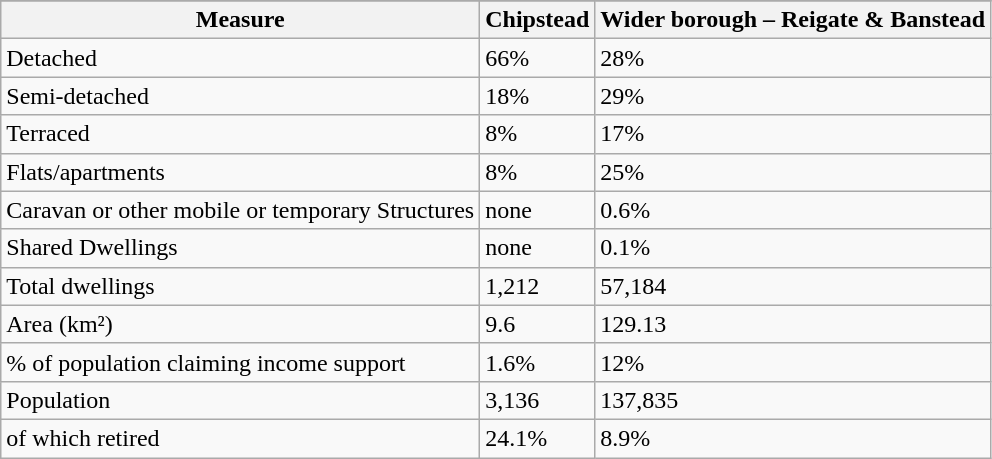<table class="wikitable">
<tr>
</tr>
<tr>
<th>Measure</th>
<th>Chipstead</th>
<th>Wider borough – Reigate & Banstead</th>
</tr>
<tr>
<td>Detached</td>
<td>66%</td>
<td>28%</td>
</tr>
<tr>
<td>Semi-detached</td>
<td>18%</td>
<td>29%</td>
</tr>
<tr>
<td>Terraced</td>
<td>8%</td>
<td>17%</td>
</tr>
<tr>
<td>Flats/apartments</td>
<td>8%</td>
<td>25%</td>
</tr>
<tr>
<td>Caravan or other mobile or temporary Structures</td>
<td>none</td>
<td>0.6%</td>
</tr>
<tr>
<td>Shared Dwellings</td>
<td>none</td>
<td>0.1%</td>
</tr>
<tr>
<td>Total dwellings</td>
<td>1,212</td>
<td>57,184</td>
</tr>
<tr>
<td>Area (km²)</td>
<td>9.6</td>
<td>129.13</td>
</tr>
<tr>
<td>% of population claiming income support</td>
<td>1.6%</td>
<td>12%</td>
</tr>
<tr>
<td>Population</td>
<td>3,136</td>
<td>137,835</td>
</tr>
<tr>
<td>of which retired</td>
<td>24.1%</td>
<td>8.9%</td>
</tr>
</table>
